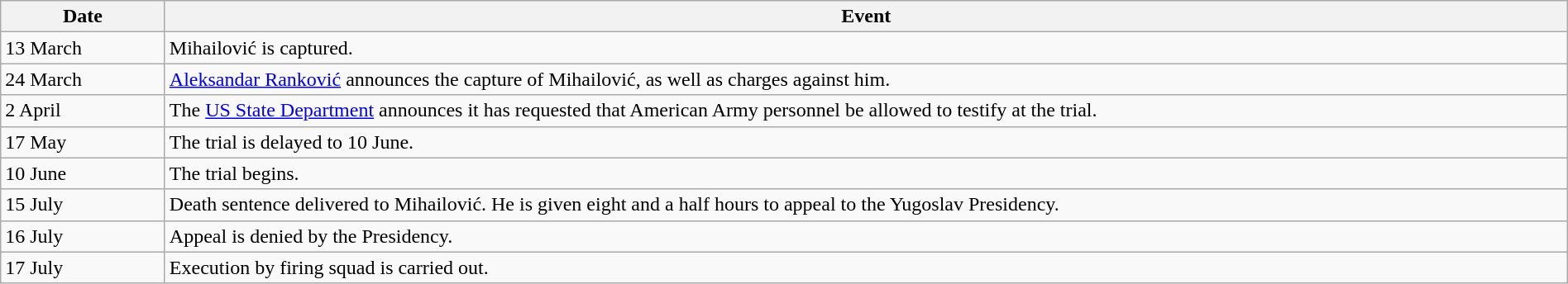<table class="wikitable" width="100%">
<tr>
<th width="125">Date</th>
<th>Event</th>
</tr>
<tr>
<td>13 March</td>
<td>Mihailović is captured.</td>
</tr>
<tr>
<td>24 March</td>
<td><a href='#'>Aleksandar Ranković</a> announces the capture of Mihailović, as well as charges against him.</td>
</tr>
<tr>
<td>2 April</td>
<td>The <a href='#'>US State Department</a> announces it has requested that American Army personnel be allowed to testify at the trial.</td>
</tr>
<tr>
<td>17 May</td>
<td>The trial is delayed to 10 June.</td>
</tr>
<tr>
<td>10 June</td>
<td>The trial begins.</td>
</tr>
<tr>
<td>15 July</td>
<td>Death sentence delivered to Mihailović. He is given eight and a half hours to appeal to the Yugoslav Presidency.</td>
</tr>
<tr>
<td>16 July</td>
<td>Appeal is denied by the Presidency.</td>
</tr>
<tr>
<td>17 July</td>
<td>Execution by firing squad is carried out.</td>
</tr>
</table>
